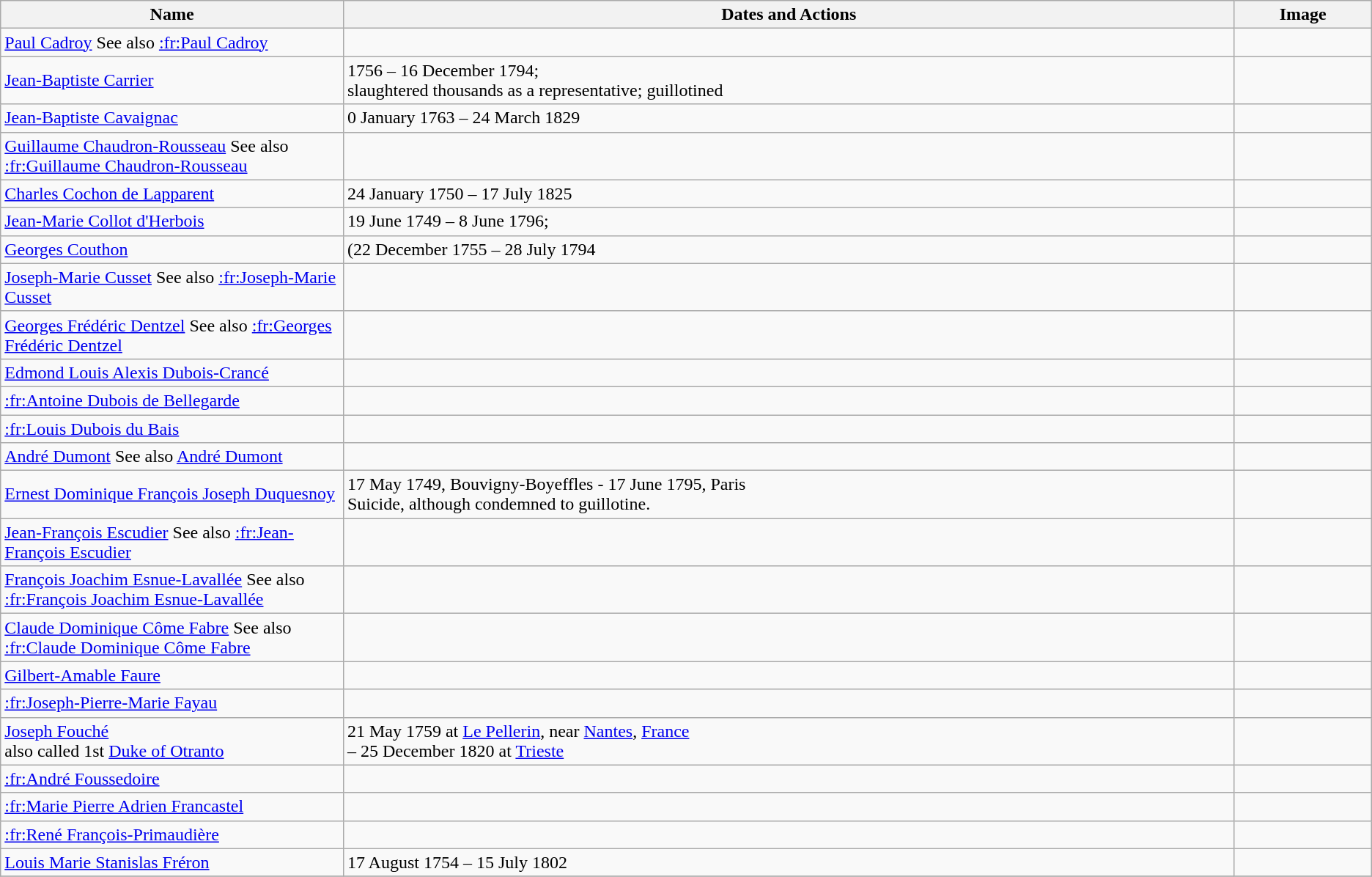<table class="sortable wikitable">
<tr>
<th scope="col" width=25%>Name</th>
<th scope="col" width=65%>Dates and Actions</th>
<th scope="col"  class="unsortable">Image</th>
</tr>
<tr>
<td><a href='#'>Paul Cadroy</a> See also <a href='#'>:fr:Paul Cadroy</a></td>
<td></td>
<td></td>
</tr>
<tr>
<td><a href='#'>Jean-Baptiste Carrier</a></td>
<td>1756 – 16 December 1794; <br>slaughtered thousands as a representative; guillotined</td>
<td></td>
</tr>
<tr>
<td><a href='#'>Jean-Baptiste Cavaignac</a></td>
<td>0 January 1763 – 24 March 1829</td>
<td></td>
</tr>
<tr>
<td><a href='#'>Guillaume Chaudron-Rousseau</a> See also <a href='#'>:fr:Guillaume Chaudron-Rousseau</a></td>
<td></td>
<td></td>
</tr>
<tr>
<td><a href='#'>Charles Cochon de Lapparent</a></td>
<td>24 January 1750 – 17 July 1825</td>
<td></td>
</tr>
<tr>
<td><a href='#'>Jean-Marie Collot d'Herbois</a></td>
<td>19 June 1749 – 8 June 1796; </td>
<td></td>
</tr>
<tr>
<td><a href='#'>Georges Couthon</a></td>
<td>(22 December 1755 – 28 July 1794<br></td>
<td></td>
</tr>
<tr>
<td><a href='#'>Joseph-Marie Cusset</a> See also <a href='#'>:fr:Joseph-Marie Cusset</a></td>
<td></td>
<td></td>
</tr>
<tr>
<td><a href='#'>Georges Frédéric Dentzel</a> See also <a href='#'>:fr:Georges Frédéric Dentzel</a></td>
<td></td>
<td></td>
</tr>
<tr>
<td><a href='#'>Edmond Louis Alexis Dubois-Crancé</a></td>
<td></td>
<td></td>
</tr>
<tr>
<td><a href='#'>:fr:Antoine Dubois de Bellegarde</a></td>
<td></td>
<td></td>
</tr>
<tr>
<td><a href='#'>:fr:Louis Dubois du Bais</a></td>
<td></td>
<td></td>
</tr>
<tr>
<td><a href='#'>André Dumont</a> See also <a href='#'>André Dumont</a></td>
<td></td>
<td></td>
</tr>
<tr>
<td><a href='#'>Ernest Dominique François Joseph Duquesnoy</a></td>
<td>17 May 1749, Bouvigny-Boyeffles - 17 June 1795, Paris<br>Suicide, although condemned to guillotine.</td>
<td></td>
</tr>
<tr>
<td><a href='#'>Jean-François Escudier</a> See also <a href='#'>:fr:Jean-François Escudier</a></td>
<td></td>
<td></td>
</tr>
<tr>
<td><a href='#'>François Joachim Esnue-Lavallée</a> See also <a href='#'>:fr:François Joachim Esnue-Lavallée</a></td>
<td></td>
<td></td>
</tr>
<tr>
<td><a href='#'>Claude Dominique Côme Fabre</a> See also <a href='#'>:fr:Claude Dominique Côme Fabre</a></td>
<td></td>
<td></td>
</tr>
<tr>
<td><a href='#'>Gilbert-Amable Faure</a></td>
<td></td>
<td></td>
</tr>
<tr>
<td><a href='#'>:fr:Joseph-Pierre-Marie Fayau</a></td>
<td></td>
<td></td>
</tr>
<tr>
<td><a href='#'>Joseph Fouché</a><br>also called 1st <a href='#'>Duke of Otranto</a></td>
<td>21 May 1759 at <a href='#'>Le Pellerin</a>, near <a href='#'>Nantes</a>, <a href='#'>France</a> <br>– 25 December 1820 at <a href='#'>Trieste</a></td>
<td></td>
</tr>
<tr>
<td><a href='#'>:fr:André Foussedoire</a></td>
<td></td>
<td></td>
</tr>
<tr>
<td><a href='#'>:fr:Marie Pierre Adrien Francastel</a></td>
<td></td>
<td></td>
</tr>
<tr>
<td><a href='#'>:fr:René François-Primaudière</a></td>
<td></td>
<td></td>
</tr>
<tr>
<td><a href='#'>Louis Marie Stanislas Fréron</a></td>
<td>17 August 1754 – 15 July 1802</td>
<td></td>
</tr>
<tr>
</tr>
</table>
